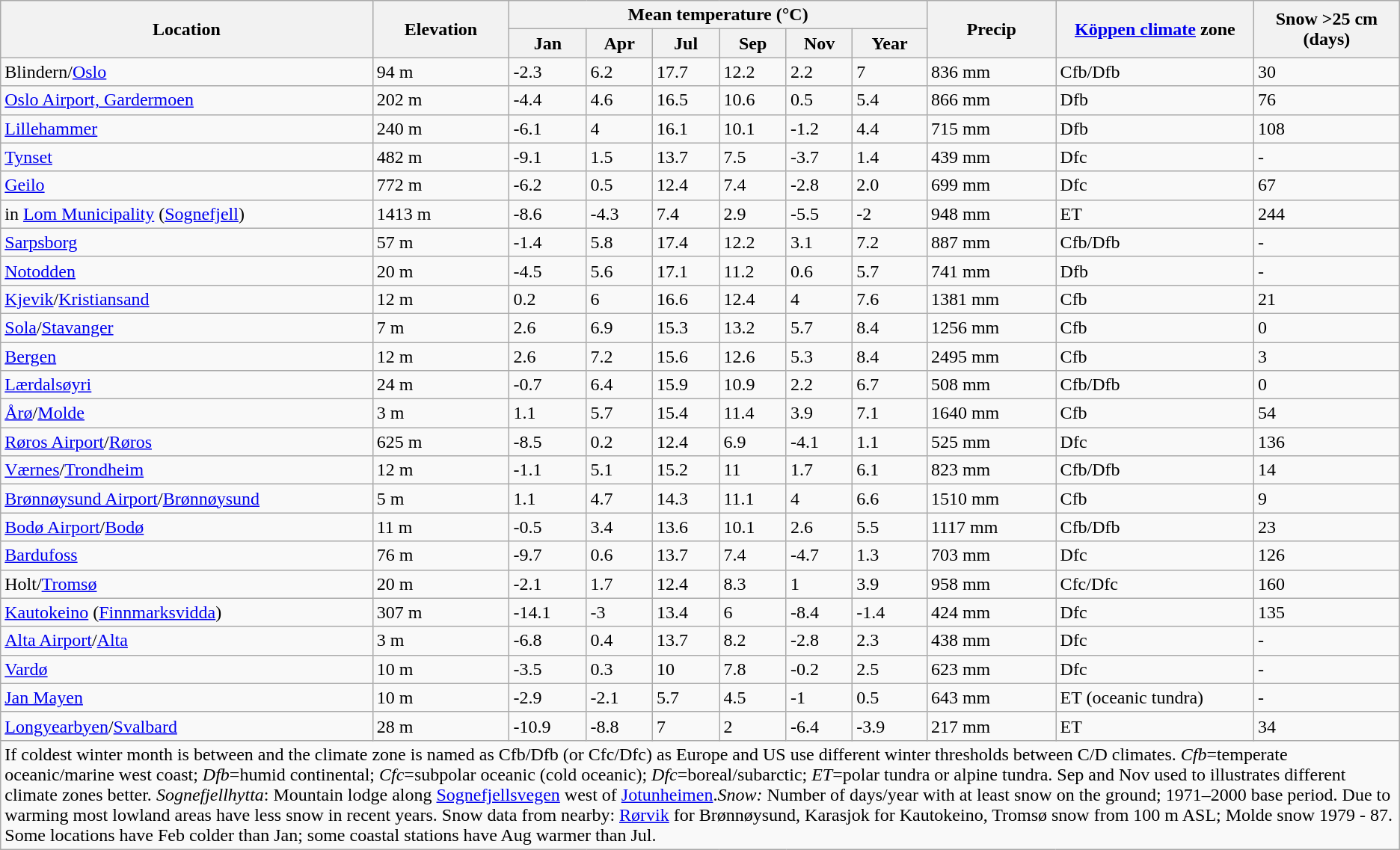<table class="wikitable">
<tr>
<th rowspan="2">Location</th>
<th rowspan="2">Elevation</th>
<th colspan="6">Mean temperature (°C)</th>
<th rowspan="2">Precip</th>
<th rowspan="2"><a href='#'>Köppen climate</a> zone</th>
<th rowspan="2">Snow >25 cm<br>(days)</th>
</tr>
<tr>
<th>Jan</th>
<th>Apr</th>
<th>Jul</th>
<th>Sep</th>
<th>Nov</th>
<th>Year</th>
</tr>
<tr>
<td>Blindern/<a href='#'>Oslo</a></td>
<td>94 m</td>
<td>-2.3</td>
<td>6.2</td>
<td>17.7</td>
<td>12.2</td>
<td>2.2</td>
<td>7</td>
<td>836 mm</td>
<td>Cfb/Dfb</td>
<td>30</td>
</tr>
<tr>
<td><a href='#'>Oslo Airport, Gardermoen</a></td>
<td>202 m</td>
<td>-4.4</td>
<td>4.6</td>
<td>16.5</td>
<td>10.6</td>
<td>0.5</td>
<td>5.4</td>
<td>866 mm</td>
<td>Dfb</td>
<td>76</td>
</tr>
<tr>
<td><a href='#'>Lillehammer</a></td>
<td>240 m</td>
<td>-6.1</td>
<td>4</td>
<td>16.1</td>
<td>10.1</td>
<td>-1.2</td>
<td>4.4</td>
<td>715 mm</td>
<td>Dfb</td>
<td>108</td>
</tr>
<tr>
<td><a href='#'>Tynset</a></td>
<td>482 m</td>
<td>-9.1</td>
<td>1.5</td>
<td>13.7</td>
<td>7.5</td>
<td>-3.7</td>
<td>1.4</td>
<td>439 mm</td>
<td>Dfc</td>
<td>-</td>
</tr>
<tr>
<td><a href='#'>Geilo</a></td>
<td>772 m</td>
<td>-6.2</td>
<td>0.5</td>
<td>12.4</td>
<td>7.4</td>
<td>-2.8</td>
<td>2.0</td>
<td>699 mm</td>
<td>Dfc</td>
<td>67</td>
</tr>
<tr>
<td> in <a href='#'>Lom Municipality</a> (<a href='#'>Sognefjell</a>)</td>
<td>1413 m</td>
<td>-8.6</td>
<td>-4.3</td>
<td>7.4</td>
<td>2.9</td>
<td>-5.5</td>
<td>-2</td>
<td>948 mm</td>
<td>ET</td>
<td>244</td>
</tr>
<tr>
<td><a href='#'>Sarpsborg</a></td>
<td>57 m</td>
<td>-1.4</td>
<td>5.8</td>
<td>17.4</td>
<td>12.2</td>
<td>3.1</td>
<td>7.2</td>
<td>887 mm</td>
<td>Cfb/Dfb</td>
<td>-</td>
</tr>
<tr>
<td><a href='#'>Notodden</a></td>
<td>20 m</td>
<td>-4.5</td>
<td>5.6</td>
<td>17.1</td>
<td>11.2</td>
<td>0.6</td>
<td>5.7</td>
<td>741 mm</td>
<td>Dfb</td>
<td>-</td>
</tr>
<tr>
<td><a href='#'>Kjevik</a>/<a href='#'>Kristiansand</a></td>
<td>12 m</td>
<td>0.2</td>
<td>6</td>
<td>16.6</td>
<td>12.4</td>
<td>4</td>
<td>7.6</td>
<td>1381 mm</td>
<td>Cfb</td>
<td>21</td>
</tr>
<tr>
<td><a href='#'>Sola</a>/<a href='#'>Stavanger</a></td>
<td>7 m</td>
<td>2.6</td>
<td>6.9</td>
<td>15.3</td>
<td>13.2</td>
<td>5.7</td>
<td>8.4</td>
<td>1256 mm</td>
<td>Cfb</td>
<td>0</td>
</tr>
<tr>
<td><a href='#'>Bergen</a></td>
<td>12 m</td>
<td>2.6</td>
<td>7.2</td>
<td>15.6</td>
<td>12.6</td>
<td>5.3</td>
<td>8.4</td>
<td>2495 mm</td>
<td>Cfb</td>
<td>3</td>
</tr>
<tr>
<td><a href='#'>Lærdalsøyri</a></td>
<td>24 m</td>
<td>-0.7</td>
<td>6.4</td>
<td>15.9</td>
<td>10.9</td>
<td>2.2</td>
<td>6.7</td>
<td>508 mm</td>
<td>Cfb/Dfb</td>
<td>0</td>
</tr>
<tr>
<td><a href='#'>Årø</a>/<a href='#'>Molde</a></td>
<td>3 m</td>
<td>1.1</td>
<td>5.7</td>
<td>15.4</td>
<td>11.4</td>
<td>3.9</td>
<td>7.1</td>
<td>1640 mm</td>
<td>Cfb</td>
<td>54</td>
</tr>
<tr>
<td><a href='#'>Røros Airport</a>/<a href='#'>Røros</a></td>
<td>625 m</td>
<td>-8.5</td>
<td>0.2</td>
<td>12.4</td>
<td>6.9</td>
<td>-4.1</td>
<td>1.1</td>
<td>525 mm</td>
<td>Dfc</td>
<td>136</td>
</tr>
<tr>
<td><a href='#'>Værnes</a>/<a href='#'>Trondheim</a></td>
<td>12 m</td>
<td>-1.1</td>
<td>5.1</td>
<td>15.2</td>
<td>11</td>
<td>1.7</td>
<td>6.1</td>
<td>823 mm</td>
<td>Cfb/Dfb</td>
<td>14</td>
</tr>
<tr>
<td><a href='#'>Brønnøysund Airport</a>/<a href='#'>Brønnøysund</a></td>
<td>5 m</td>
<td>1.1</td>
<td>4.7</td>
<td>14.3</td>
<td>11.1</td>
<td>4</td>
<td>6.6</td>
<td>1510 mm</td>
<td>Cfb</td>
<td>9</td>
</tr>
<tr>
<td><a href='#'>Bodø Airport</a>/<a href='#'>Bodø</a></td>
<td>11 m</td>
<td>-0.5</td>
<td>3.4</td>
<td>13.6</td>
<td>10.1</td>
<td>2.6</td>
<td>5.5</td>
<td>1117 mm</td>
<td>Cfb/Dfb</td>
<td>23</td>
</tr>
<tr>
<td><a href='#'>Bardufoss</a></td>
<td>76 m</td>
<td>-9.7</td>
<td>0.6</td>
<td>13.7</td>
<td>7.4</td>
<td>-4.7</td>
<td>1.3</td>
<td>703 mm</td>
<td>Dfc</td>
<td>126</td>
</tr>
<tr>
<td>Holt/<a href='#'>Tromsø</a></td>
<td>20 m</td>
<td>-2.1</td>
<td>1.7</td>
<td>12.4</td>
<td>8.3</td>
<td>1</td>
<td>3.9</td>
<td>958 mm</td>
<td>Cfc/Dfc</td>
<td>160</td>
</tr>
<tr>
<td><a href='#'>Kautokeino</a> (<a href='#'>Finnmarksvidda</a>)</td>
<td>307 m</td>
<td>-14.1</td>
<td>-3</td>
<td>13.4</td>
<td>6</td>
<td>-8.4</td>
<td>-1.4</td>
<td>424 mm</td>
<td>Dfc</td>
<td>135</td>
</tr>
<tr>
<td><a href='#'>Alta Airport</a>/<a href='#'>Alta</a></td>
<td>3 m</td>
<td>-6.8</td>
<td>0.4</td>
<td>13.7</td>
<td>8.2</td>
<td>-2.8</td>
<td>2.3</td>
<td>438 mm</td>
<td>Dfc</td>
<td>-</td>
</tr>
<tr>
<td><a href='#'>Vardø</a></td>
<td>10 m</td>
<td>-3.5</td>
<td>0.3</td>
<td>10</td>
<td>7.8</td>
<td>-0.2</td>
<td>2.5</td>
<td>623 mm</td>
<td>Dfc</td>
<td>-</td>
</tr>
<tr>
<td><a href='#'>Jan Mayen</a></td>
<td>10 m</td>
<td>-2.9</td>
<td>-2.1</td>
<td>5.7</td>
<td>4.5</td>
<td>-1</td>
<td>0.5</td>
<td>643 mm</td>
<td>ET (oceanic tundra)</td>
<td>-</td>
</tr>
<tr>
<td><a href='#'>Longyearbyen</a>/<a href='#'>Svalbard</a></td>
<td>28 m</td>
<td>-10.9</td>
<td>-8.8</td>
<td>7</td>
<td>2</td>
<td>-6.4</td>
<td>-3.9</td>
<td>217 mm</td>
<td>ET</td>
<td>34</td>
</tr>
<tr>
<td colspan="11">If coldest winter month is between  and  the climate zone is named as Cfb/Dfb (or Cfc/Dfc) as Europe and US use different winter thresholds between C/D climates. <em>Cfb</em>=temperate oceanic/marine west coast; <em>Dfb</em>=humid continental; <em>Cfc</em>=subpolar oceanic (cold oceanic); <em>Dfc</em>=boreal/subarctic; <em>ET</em>=polar tundra or alpine tundra. Sep and Nov used to illustrates different climate zones better. <em>Sognefjellhytta</em>: Mountain lodge along <a href='#'>Sognefjellsvegen</a> west of <a href='#'>Jotunheimen</a>.<em>Snow:</em> Number of days/year with at least  snow on the ground; 1971–2000 base period. Due to warming most lowland areas have less snow in recent years. Snow data from nearby: <a href='#'>Rørvik</a> for Brønnøysund, Karasjok for Kautokeino, Tromsø snow from 100 m ASL; Molde snow  1979 - 87. Some locations have Feb colder than Jan; some coastal stations have Aug warmer than Jul.<br></td>
</tr>
</table>
